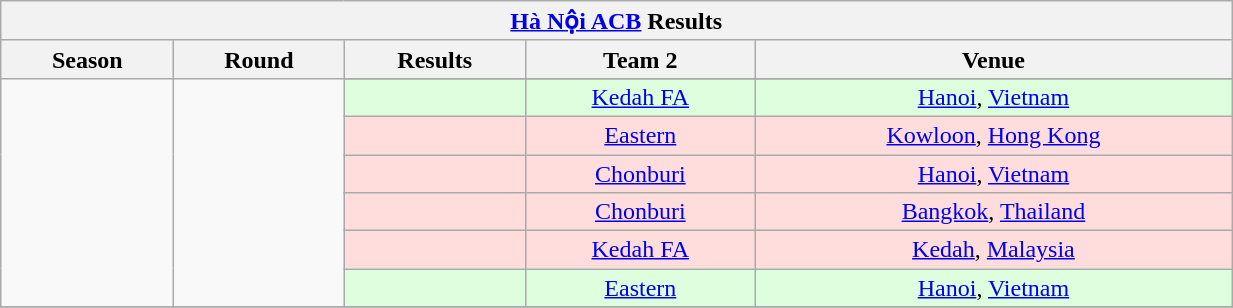<table width=65% class="wikitable sortable" style="text-align:center">
<tr>
<th colspan=6><a href='#'>Hà Nội ACB</a> Results</th>
</tr>
<tr>
<th>Season</th>
<th>Round</th>
<th>Results</th>
<th>Team 2</th>
<th>Venue</th>
</tr>
<tr>
<td rowspan=7></td>
<td rowspan=7></td>
</tr>
<tr style="background:#ddffdd">
<td></td>
<td> <a href='#'>Kedah FA</a></td>
<td> <a href='#'>Hanoi</a>, <a href='#'>Vietnam</a></td>
</tr>
<tr style="background:#ffdddd">
<td></td>
<td> <a href='#'>Eastern</a></td>
<td> <a href='#'>Kowloon</a>, <a href='#'>Hong Kong</a></td>
</tr>
<tr style="background:#ffdddd">
<td></td>
<td> <a href='#'>Chonburi</a></td>
<td> <a href='#'>Hanoi</a>, <a href='#'>Vietnam</a></td>
</tr>
<tr style="background:#ffdddd">
<td></td>
<td> <a href='#'>Chonburi</a></td>
<td> <a href='#'>Bangkok</a>, <a href='#'>Thailand</a></td>
</tr>
<tr style="background:#ffdddd">
<td></td>
<td> <a href='#'>Kedah FA</a></td>
<td> <a href='#'>Kedah</a>, <a href='#'>Malaysia</a></td>
</tr>
<tr style="background:#ddffdd">
<td></td>
<td> <a href='#'>Eastern</a></td>
<td> <a href='#'>Hanoi</a>, <a href='#'>Vietnam</a></td>
</tr>
<tr>
</tr>
</table>
